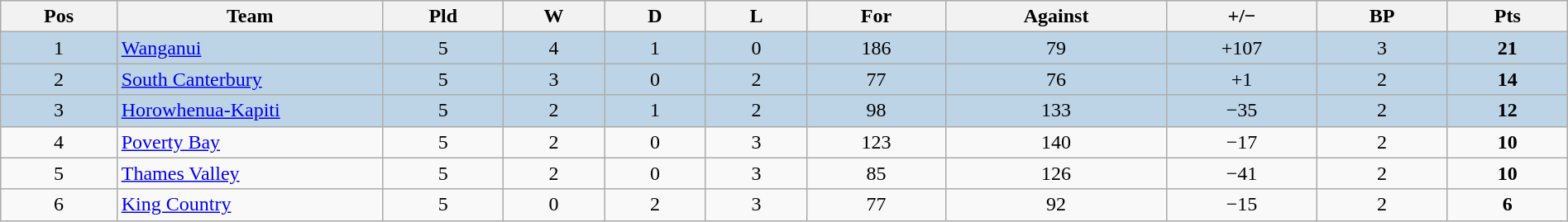<table class="wikitable" style="text-align:center;width:100%">
<tr>
<th style="width:20px" abbr="Position">Pos</th>
<th style="width:17%">Team</th>
<th style="width:25px" abbr="Played">Pld</th>
<th style="width:20px" abbr="Won">W</th>
<th style="width:20px" abbr="Drawn">D</th>
<th style="width:20px" abbr="Lost">L</th>
<th style="width:30px" abbr="Points for">For</th>
<th style="width:30px" abbr="Points against">Against</th>
<th style="width:30px" abbr="Points difference">+/−</th>
<th style="width:28px" abbr="Bonus Points">BP</th>
<th style="width:25px" abbr="Points">Pts</th>
</tr>
<tr style="background:#bcd4e6">
<td>1</td>
<td align="left"><a href='#'>Wanganui</a></td>
<td>5</td>
<td>4</td>
<td>1</td>
<td>0</td>
<td>186</td>
<td>79</td>
<td>+107</td>
<td>3</td>
<td><strong>21</strong></td>
</tr>
<tr style="background:#bcd4e6">
<td>2</td>
<td align="left"><a href='#'>South Canterbury</a></td>
<td>5</td>
<td>3</td>
<td>0</td>
<td>2</td>
<td>77</td>
<td>76</td>
<td>+1</td>
<td>2</td>
<td><strong>14</strong></td>
</tr>
<tr style="background:#bcd4e6">
<td>3</td>
<td align="left"><a href='#'>Horowhenua-Kapiti</a></td>
<td>5</td>
<td>2</td>
<td>1</td>
<td>2</td>
<td>98</td>
<td>133</td>
<td>−35</td>
<td>2</td>
<td><strong>12</strong></td>
</tr>
<tr>
<td>4</td>
<td align="left"><a href='#'>Poverty Bay</a></td>
<td>5</td>
<td>2</td>
<td>0</td>
<td>3</td>
<td>123</td>
<td>140</td>
<td>−17</td>
<td>2</td>
<td><strong>10</strong></td>
</tr>
<tr>
<td>5</td>
<td align="left"><a href='#'>Thames Valley</a></td>
<td>5</td>
<td>2</td>
<td>0</td>
<td>3</td>
<td>85</td>
<td>126</td>
<td>−41</td>
<td>2</td>
<td><strong>10</strong></td>
</tr>
<tr>
<td>6</td>
<td align="left"><a href='#'>King Country</a></td>
<td>5</td>
<td>0</td>
<td>2</td>
<td>3</td>
<td>77</td>
<td>92</td>
<td>−15</td>
<td>2</td>
<td><strong>6</strong></td>
</tr>
</table>
